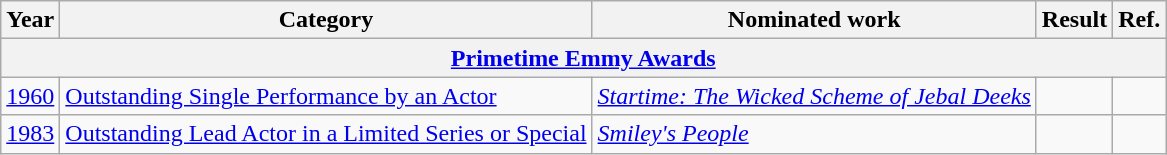<table class="wikitable">
<tr>
<th>Year</th>
<th>Category</th>
<th>Nominated work</th>
<th>Result</th>
<th>Ref.</th>
</tr>
<tr>
<th colspan="5"><a href='#'>Primetime Emmy Awards</a></th>
</tr>
<tr>
<td><a href='#'>1960</a></td>
<td><a href='#'>Outstanding Single Performance by an Actor</a></td>
<td><a href='#'><em>Startime: The Wicked Scheme of Jebal Deeks</em></a></td>
<td></td>
<td></td>
</tr>
<tr>
<td><a href='#'>1983</a></td>
<td><a href='#'>Outstanding Lead Actor in a Limited Series or Special</a></td>
<td><a href='#'><em>Smiley's People</em></a></td>
<td></td>
<td></td>
</tr>
</table>
